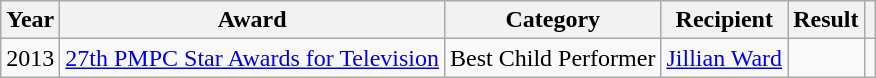<table class="wikitable">
<tr>
<th>Year</th>
<th>Award</th>
<th>Category</th>
<th>Recipient</th>
<th>Result</th>
<th></th>
</tr>
<tr>
<td>2013</td>
<td><a href='#'>27th PMPC Star Awards for Television</a></td>
<td>Best Child Performer</td>
<td><a href='#'>Jillian Ward</a></td>
<td></td>
<td></td>
</tr>
</table>
